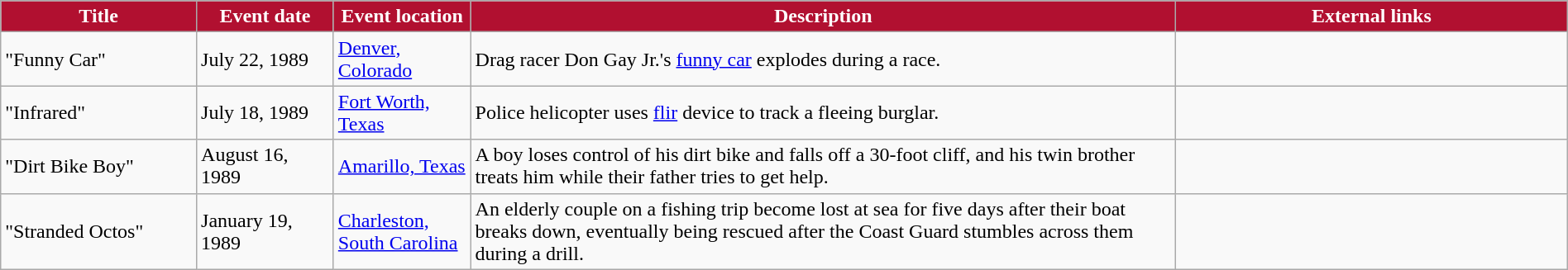<table class="wikitable" style="width: 100%;">
<tr>
<th style="background: #B11030; color: #FFFFFF; width: 10%;">Title</th>
<th style="background: #B11030; color: #FFFFFF; width: 7%;">Event date</th>
<th style="background: #B11030; color: #FFFFFF; width: 7%;">Event location</th>
<th style="background: #B11030; color: #FFFFFF; width: 36%;">Description</th>
<th style="background: #B11030; color: #FFFFFF; width: 20%;">External links</th>
</tr>
<tr>
<td>"Funny Car"</td>
<td>July 22, 1989</td>
<td><a href='#'>Denver, Colorado</a></td>
<td>Drag racer Don Gay Jr.'s <a href='#'>funny car</a> explodes during a race.</td>
<td></td>
</tr>
<tr>
<td>"Infrared"</td>
<td>July 18, 1989</td>
<td><a href='#'>Fort Worth, Texas</a></td>
<td>Police helicopter uses <a href='#'>flir</a> device to track a fleeing burglar.</td>
<td></td>
</tr>
<tr>
<td>"Dirt Bike Boy"</td>
<td>August 16, 1989</td>
<td><a href='#'>Amarillo, Texas</a></td>
<td>A boy loses control of his dirt bike and falls off a 30-foot cliff, and his twin brother treats him while their father tries to get help.</td>
<td></td>
</tr>
<tr>
<td>"Stranded Octos"</td>
<td>January 19, 1989</td>
<td><a href='#'>Charleston, South Carolina</a></td>
<td>An elderly couple on a fishing trip become lost at sea for five days after their boat breaks down, eventually being rescued after the Coast Guard stumbles across them during a drill.</td>
<td class="mw-collapsible mw-collapsed" data-expandtext="Show" data-collapsetext="Hide" style="float: left; border: none;"><br></td>
</tr>
</table>
